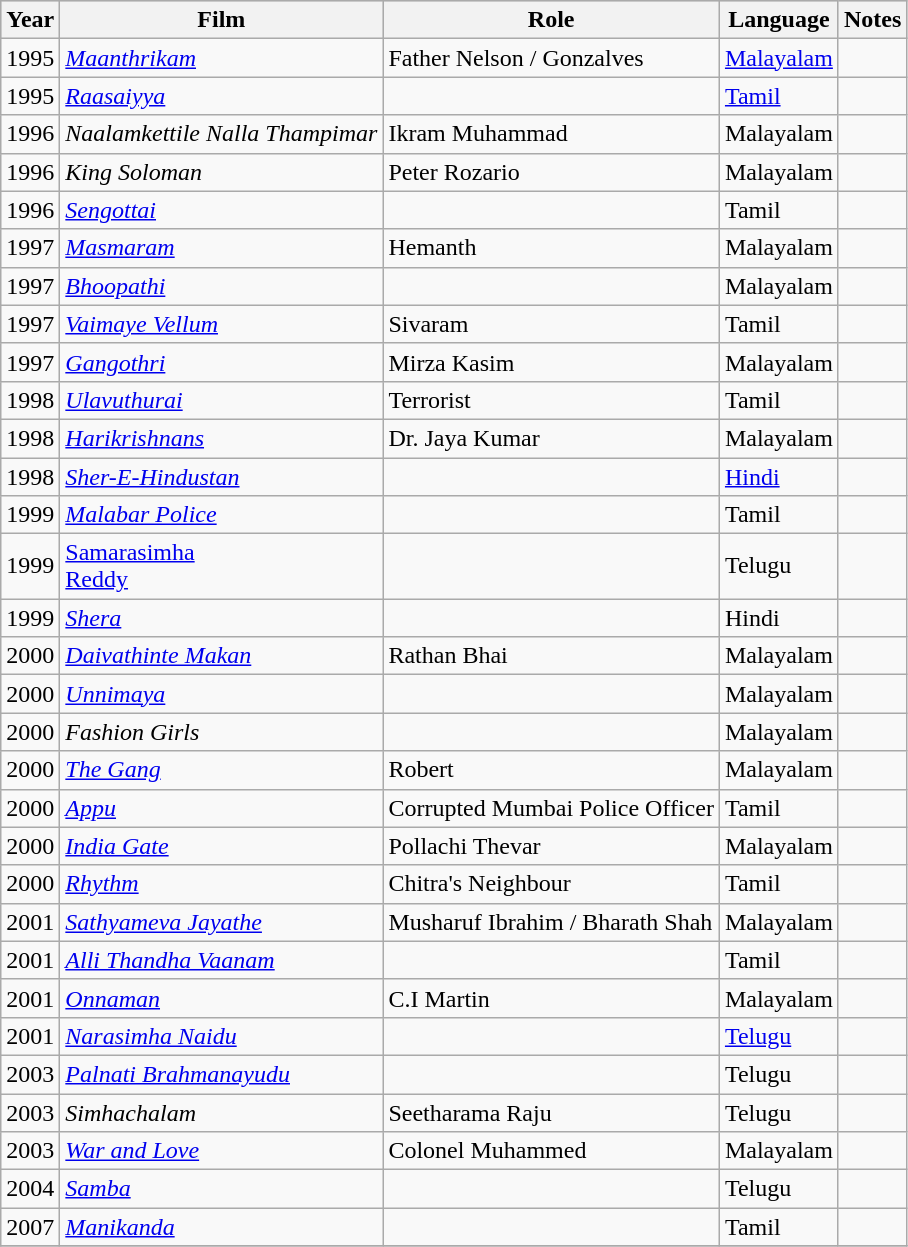<table class="wikitable sortable">
<tr style="background:#ccc; text-align:center;">
<th>Year</th>
<th>Film</th>
<th>Role</th>
<th>Language</th>
<th>Notes</th>
</tr>
<tr>
<td>1995</td>
<td><em><a href='#'>Maanthrikam</a></em></td>
<td>Father Nelson / Gonzalves</td>
<td><a href='#'>Malayalam</a></td>
<td></td>
</tr>
<tr>
<td>1995</td>
<td><em><a href='#'>Raasaiyya</a></em></td>
<td></td>
<td><a href='#'>Tamil</a></td>
<td></td>
</tr>
<tr>
<td>1996</td>
<td><em>Naalamkettile Nalla Thampimar</em></td>
<td>Ikram Muhammad</td>
<td>Malayalam</td>
<td></td>
</tr>
<tr>
<td>1996</td>
<td><em>King Soloman</em></td>
<td>Peter Rozario</td>
<td>Malayalam</td>
<td></td>
</tr>
<tr>
<td>1996</td>
<td><em><a href='#'>Sengottai</a></em></td>
<td></td>
<td>Tamil</td>
<td></td>
</tr>
<tr>
<td>1997</td>
<td><em><a href='#'>Masmaram</a></em></td>
<td>Hemanth</td>
<td>Malayalam</td>
<td></td>
</tr>
<tr>
<td>1997</td>
<td><em><a href='#'>Bhoopathi</a></em></td>
<td></td>
<td>Malayalam</td>
<td></td>
</tr>
<tr>
<td>1997</td>
<td><em><a href='#'>Vaimaye Vellum</a></em></td>
<td>Sivaram</td>
<td>Tamil</td>
<td></td>
</tr>
<tr>
<td>1997</td>
<td><em><a href='#'>Gangothri</a></em></td>
<td>Mirza Kasim</td>
<td>Malayalam</td>
<td></td>
</tr>
<tr>
<td>1998</td>
<td><em><a href='#'>Ulavuthurai</a></em></td>
<td>Terrorist</td>
<td>Tamil</td>
<td></td>
</tr>
<tr>
<td>1998</td>
<td><em><a href='#'>Harikrishnans</a></em></td>
<td>Dr. Jaya Kumar</td>
<td>Malayalam</td>
<td></td>
</tr>
<tr>
<td>1998</td>
<td><em><a href='#'>Sher-E-Hindustan</a></em></td>
<td></td>
<td><a href='#'>Hindi</a></td>
<td></td>
</tr>
<tr>
<td>1999</td>
<td><em><a href='#'>Malabar Police</a></em></td>
<td></td>
<td>Tamil</td>
<td></td>
</tr>
<tr>
<td>1999</td>
<td><a href='#'>Samarasimha</a><br><a href='#'>Reddy</a></td>
<td></td>
<td>Telugu</td>
<td></td>
</tr>
<tr>
<td>1999</td>
<td><em><a href='#'>Shera</a></em></td>
<td></td>
<td>Hindi</td>
<td></td>
</tr>
<tr>
<td>2000</td>
<td><em><a href='#'>Daivathinte Makan</a></em></td>
<td>Rathan Bhai</td>
<td>Malayalam</td>
<td></td>
</tr>
<tr>
<td>2000</td>
<td><em><a href='#'>Unnimaya</a></em></td>
<td></td>
<td>Malayalam</td>
<td></td>
</tr>
<tr>
<td>2000</td>
<td><em>Fashion Girls</em></td>
<td></td>
<td>Malayalam</td>
<td></td>
</tr>
<tr>
<td>2000</td>
<td><em><a href='#'>The Gang</a></em></td>
<td>Robert</td>
<td>Malayalam</td>
<td></td>
</tr>
<tr>
<td>2000</td>
<td><em><a href='#'>Appu</a></em></td>
<td>Corrupted Mumbai Police Officer</td>
<td>Tamil</td>
<td></td>
</tr>
<tr>
<td>2000</td>
<td><em><a href='#'>India Gate</a></em></td>
<td>Pollachi Thevar</td>
<td>Malayalam</td>
<td></td>
</tr>
<tr>
<td>2000</td>
<td><em><a href='#'>Rhythm</a></em></td>
<td>Chitra's Neighbour</td>
<td>Tamil</td>
<td></td>
</tr>
<tr>
<td>2001</td>
<td><em><a href='#'>Sathyameva Jayathe</a></em></td>
<td>Musharuf Ibrahim / Bharath Shah</td>
<td>Malayalam</td>
<td></td>
</tr>
<tr>
<td>2001</td>
<td><em><a href='#'>Alli Thandha Vaanam</a></em></td>
<td></td>
<td>Tamil</td>
<td></td>
</tr>
<tr>
<td>2001</td>
<td><em><a href='#'>Onnaman</a></em></td>
<td>C.I Martin</td>
<td>Malayalam</td>
<td></td>
</tr>
<tr>
<td>2001</td>
<td><em><a href='#'>Narasimha Naidu</a></em></td>
<td></td>
<td><a href='#'>Telugu</a></td>
<td></td>
</tr>
<tr>
<td>2003</td>
<td><em><a href='#'>Palnati Brahmanayudu</a></em></td>
<td></td>
<td>Telugu</td>
<td></td>
</tr>
<tr>
<td>2003</td>
<td><em>Simhachalam</em></td>
<td>Seetharama  Raju</td>
<td>Telugu</td>
<td></td>
</tr>
<tr>
<td>2003</td>
<td><em><a href='#'>War and Love</a></em></td>
<td>Colonel Muhammed</td>
<td>Malayalam</td>
<td></td>
</tr>
<tr>
<td>2004</td>
<td><em><a href='#'>Samba</a></em></td>
<td></td>
<td>Telugu</td>
<td></td>
</tr>
<tr>
<td>2007</td>
<td><em><a href='#'>Manikanda</a></em></td>
<td></td>
<td>Tamil</td>
<td></td>
</tr>
<tr>
</tr>
</table>
